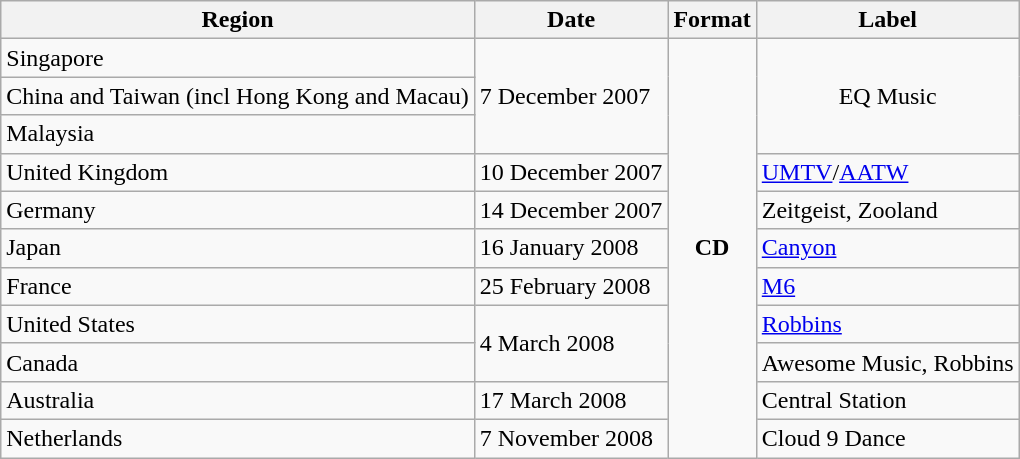<table class="wikitable">
<tr>
<th>Region</th>
<th>Date</th>
<th>Format</th>
<th>Label</th>
</tr>
<tr>
<td>Singapore</td>
<td rowspan="3">7 December 2007</td>
<td style="text-align:center;" rowspan="11"><strong>CD</strong></td>
<td style="text-align:center;" rowspan="3">EQ Music</td>
</tr>
<tr>
<td>China and Taiwan (incl Hong Kong and Macau)</td>
</tr>
<tr>
<td>Malaysia</td>
</tr>
<tr>
<td>United Kingdom</td>
<td>10 December 2007</td>
<td><a href='#'>UMTV</a>/<a href='#'>AATW</a></td>
</tr>
<tr>
<td>Germany</td>
<td>14 December 2007</td>
<td>Zeitgeist, Zooland</td>
</tr>
<tr>
<td>Japan</td>
<td>16 January 2008</td>
<td><a href='#'>Canyon</a></td>
</tr>
<tr>
<td>France</td>
<td>25 February 2008</td>
<td><a href='#'>M6</a></td>
</tr>
<tr>
<td>United States</td>
<td rowspan="2">4 March 2008</td>
<td><a href='#'>Robbins</a></td>
</tr>
<tr>
<td>Canada</td>
<td>Awesome Music, Robbins</td>
</tr>
<tr>
<td>Australia</td>
<td>17 March 2008</td>
<td>Central Station</td>
</tr>
<tr>
<td>Netherlands</td>
<td>7 November 2008</td>
<td>Cloud 9 Dance</td>
</tr>
</table>
